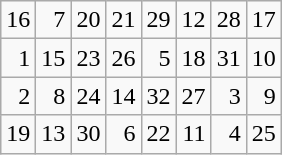<table class="wikitable" style="text-align:right">
<tr>
<td>16</td>
<td>7</td>
<td>20</td>
<td>21</td>
<td>29</td>
<td>12</td>
<td>28</td>
<td>17</td>
</tr>
<tr>
<td>1</td>
<td>15</td>
<td>23</td>
<td>26</td>
<td>5</td>
<td>18</td>
<td>31</td>
<td>10</td>
</tr>
<tr>
<td>2</td>
<td>8</td>
<td>24</td>
<td>14</td>
<td>32</td>
<td>27</td>
<td>3</td>
<td>9</td>
</tr>
<tr>
<td>19</td>
<td>13</td>
<td>30</td>
<td>6</td>
<td>22</td>
<td>11</td>
<td>4</td>
<td>25</td>
</tr>
</table>
